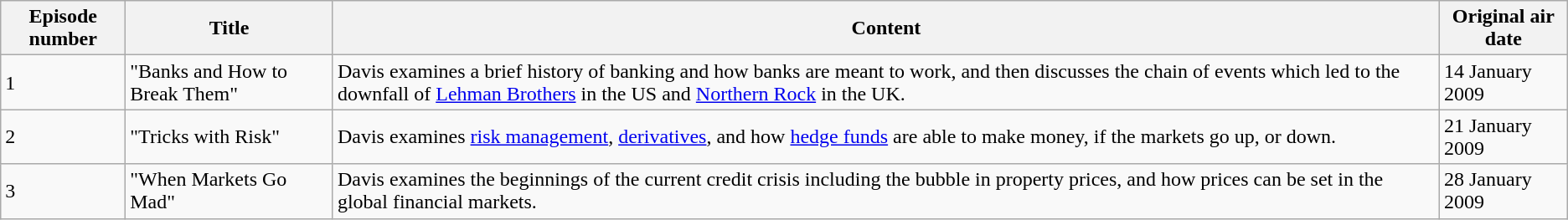<table class="wikitable" border="1">
<tr>
<th>Episode number</th>
<th>Title</th>
<th>Content</th>
<th>Original air date</th>
</tr>
<tr>
<td>1</td>
<td>"Banks and How to Break Them"</td>
<td>Davis examines a brief history of banking and how banks are meant to work, and then discusses the chain of events which led to the downfall of <a href='#'>Lehman Brothers</a> in the US and <a href='#'>Northern Rock</a> in the UK.</td>
<td>14 January 2009</td>
</tr>
<tr>
<td>2</td>
<td>"Tricks with Risk"</td>
<td>Davis examines <a href='#'>risk management</a>, <a href='#'>derivatives</a>, and how <a href='#'>hedge funds</a> are able to make money, if the markets go up, or down.</td>
<td>21 January 2009</td>
</tr>
<tr>
<td>3</td>
<td>"When Markets Go Mad"</td>
<td>Davis examines the beginnings of the current credit crisis including the bubble in property prices, and how prices can be set in the global financial markets.</td>
<td>28 January 2009</td>
</tr>
</table>
